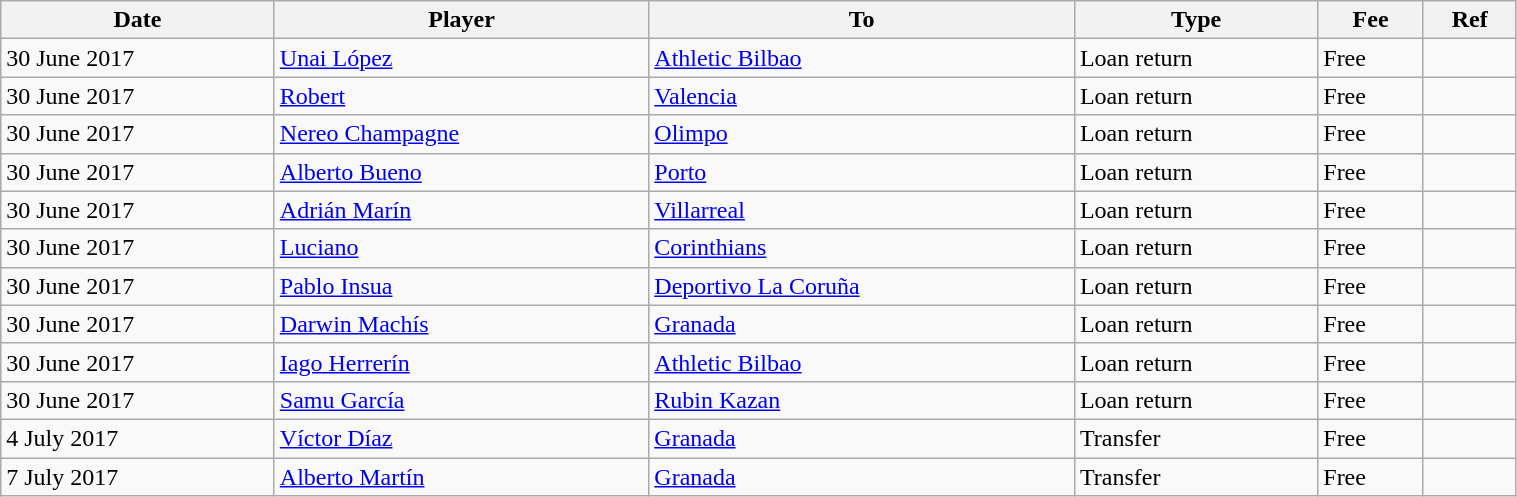<table class="wikitable" style="width:80%;">
<tr>
<th>Date</th>
<th>Player</th>
<th>To</th>
<th>Type</th>
<th>Fee</th>
<th>Ref</th>
</tr>
<tr>
<td>30 June 2017</td>
<td> <a href='#'>Unai López</a></td>
<td> <a href='#'>Athletic Bilbao</a></td>
<td>Loan return</td>
<td>Free</td>
<td></td>
</tr>
<tr>
<td>30 June 2017</td>
<td> <a href='#'>Robert</a></td>
<td> <a href='#'>Valencia</a></td>
<td>Loan return</td>
<td>Free</td>
<td></td>
</tr>
<tr>
<td>30 June 2017</td>
<td> <a href='#'>Nereo Champagne</a></td>
<td> <a href='#'>Olimpo</a></td>
<td>Loan return</td>
<td>Free</td>
<td></td>
</tr>
<tr>
<td>30 June 2017</td>
<td> <a href='#'>Alberto Bueno</a></td>
<td> <a href='#'>Porto</a></td>
<td>Loan return</td>
<td>Free</td>
<td></td>
</tr>
<tr>
<td>30 June 2017</td>
<td> <a href='#'>Adrián Marín</a></td>
<td> <a href='#'>Villarreal</a></td>
<td>Loan return</td>
<td>Free</td>
<td></td>
</tr>
<tr>
<td>30 June 2017</td>
<td> <a href='#'>Luciano</a></td>
<td> <a href='#'>Corinthians</a></td>
<td>Loan return</td>
<td>Free</td>
<td></td>
</tr>
<tr>
<td>30 June 2017</td>
<td> <a href='#'>Pablo Insua</a></td>
<td> <a href='#'>Deportivo La Coruña</a></td>
<td>Loan return</td>
<td>Free</td>
<td></td>
</tr>
<tr>
<td>30 June 2017</td>
<td> <a href='#'>Darwin Machís</a></td>
<td> <a href='#'>Granada</a></td>
<td>Loan return</td>
<td>Free</td>
<td></td>
</tr>
<tr>
<td>30 June 2017</td>
<td> <a href='#'>Iago Herrerín</a></td>
<td> <a href='#'>Athletic Bilbao</a></td>
<td>Loan return</td>
<td>Free</td>
<td></td>
</tr>
<tr>
<td>30 June 2017</td>
<td> <a href='#'>Samu García</a></td>
<td> <a href='#'>Rubin Kazan</a></td>
<td>Loan return</td>
<td>Free</td>
<td></td>
</tr>
<tr>
<td>4 July 2017</td>
<td> <a href='#'>Víctor Díaz</a></td>
<td> <a href='#'>Granada</a></td>
<td>Transfer</td>
<td>Free</td>
<td></td>
</tr>
<tr>
<td>7 July 2017</td>
<td> <a href='#'>Alberto Martín</a></td>
<td> <a href='#'>Granada</a></td>
<td>Transfer</td>
<td>Free</td>
<td></td>
</tr>
</table>
